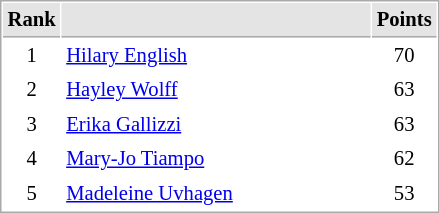<table cellspacing="1" cellpadding="3" style="border:1px solid #AAAAAA;font-size:86%">
<tr bgcolor="#E4E4E4">
<th style="border-bottom:1px solid #AAAAAA" width=10>Rank</th>
<th style="border-bottom:1px solid #AAAAAA" width=200></th>
<th style="border-bottom:1px solid #AAAAAA" width=20>Points</th>
</tr>
<tr>
<td align="center">1</td>
<td> <a href='#'>Hilary English</a></td>
<td align=center>70</td>
</tr>
<tr>
<td align="center">2</td>
<td> <a href='#'>Hayley Wolff</a></td>
<td align=center>63</td>
</tr>
<tr>
<td align="center">3</td>
<td> <a href='#'>Erika Gallizzi</a></td>
<td align=center>63</td>
</tr>
<tr>
<td align="center">4</td>
<td> <a href='#'>Mary-Jo Tiampo</a></td>
<td align=center>62</td>
</tr>
<tr>
<td align="center">5</td>
<td> <a href='#'>Madeleine Uvhagen</a></td>
<td align=center>53</td>
</tr>
</table>
